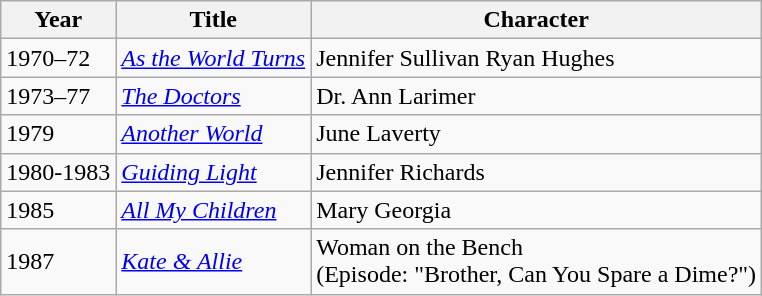<table class="wikitable">
<tr>
<th>Year</th>
<th>Title</th>
<th>Character</th>
</tr>
<tr>
<td>1970–72</td>
<td><em><a href='#'>As the World Turns</a></em></td>
<td>Jennifer Sullivan Ryan Hughes</td>
</tr>
<tr>
<td>1973–77</td>
<td><em><a href='#'>The Doctors</a></em></td>
<td>Dr. Ann Larimer</td>
</tr>
<tr>
<td>1979</td>
<td><em><a href='#'>Another World</a></em></td>
<td>June Laverty</td>
</tr>
<tr>
<td>1980-1983</td>
<td><em><a href='#'>Guiding Light</a></em></td>
<td>Jennifer Richards</td>
</tr>
<tr>
<td>1985</td>
<td><em><a href='#'>All My Children</a></em></td>
<td>Mary Georgia</td>
</tr>
<tr>
<td>1987</td>
<td><em><a href='#'>Kate & Allie</a></em></td>
<td>Woman on the Bench<br>(Episode:  "Brother, Can You Spare a Dime?")</td>
</tr>
</table>
